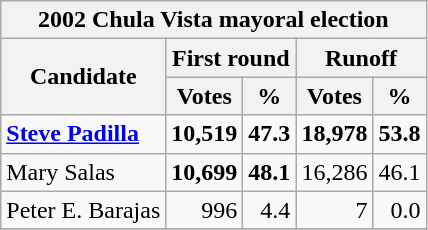<table class=wikitable>
<tr>
<th colspan=5>2002 Chula Vista mayoral election</th>
</tr>
<tr>
<th colspan=1 rowspan=2>Candidate</th>
<th colspan=2><strong>First round</strong></th>
<th colspan=2><strong>Runoff</strong></th>
</tr>
<tr>
<th>Votes</th>
<th>%</th>
<th>Votes</th>
<th>%</th>
</tr>
<tr>
<td><strong><a href='#'>Steve Padilla</a></strong></td>
<td align="right"><strong>10,519</strong></td>
<td align="right"><strong>47.3</strong></td>
<td align="right"><strong>18,978</strong></td>
<td align="right"><strong>53.8</strong></td>
</tr>
<tr>
<td>Mary Salas</td>
<td align="right"><strong>10,699</strong></td>
<td align="right"><strong>48.1</strong></td>
<td align="right">16,286</td>
<td align="right">46.1</td>
</tr>
<tr>
<td>Peter E. Barajas</td>
<td align="right">996</td>
<td align="right">4.4</td>
<td align="right">7</td>
<td align="right">0.0</td>
</tr>
<tr>
</tr>
</table>
